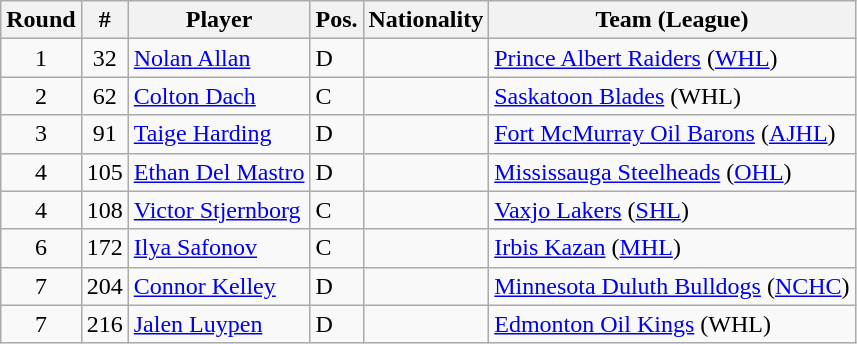<table class="wikitable">
<tr>
<th>Round</th>
<th>#</th>
<th>Player</th>
<th>Pos.</th>
<th>Nationality</th>
<th>Team (League)</th>
</tr>
<tr>
<td style="text-align:center;">1</td>
<td style="text-align:center;">32</td>
<td><a href='#'>Nolan Allan</a></td>
<td>D</td>
<td></td>
<td><a href='#'>Prince Albert Raiders</a> (<a href='#'>WHL</a>)</td>
</tr>
<tr>
<td style="text-align:center;">2</td>
<td style="text-align:center;">62</td>
<td><a href='#'>Colton Dach</a></td>
<td>C</td>
<td></td>
<td><a href='#'>Saskatoon Blades</a> (WHL)</td>
</tr>
<tr>
<td style="text-align:center;">3</td>
<td style="text-align:center;">91</td>
<td><a href='#'>Taige Harding</a></td>
<td>D</td>
<td></td>
<td><a href='#'>Fort McMurray Oil Barons</a> (<a href='#'>AJHL</a>)</td>
</tr>
<tr>
<td style="text-align:center;">4</td>
<td style="text-align:center;">105</td>
<td><a href='#'>Ethan Del Mastro</a></td>
<td>D</td>
<td></td>
<td><a href='#'>Mississauga Steelheads</a> (<a href='#'>OHL</a>)</td>
</tr>
<tr>
<td style="text-align:center;">4</td>
<td style="text-align:center;">108</td>
<td><a href='#'>Victor Stjernborg</a></td>
<td>C</td>
<td></td>
<td><a href='#'>Vaxjo Lakers</a> (<a href='#'>SHL</a>)</td>
</tr>
<tr>
<td style="text-align:center;">6</td>
<td style="text-align:center;">172</td>
<td><a href='#'>Ilya Safonov</a></td>
<td>C</td>
<td></td>
<td><a href='#'>Irbis Kazan</a> (<a href='#'>MHL</a>)</td>
</tr>
<tr>
<td style="text-align:center;">7</td>
<td style="text-align:center;">204</td>
<td><a href='#'>Connor Kelley</a></td>
<td>D</td>
<td></td>
<td><a href='#'>Minnesota Duluth Bulldogs</a> (<a href='#'>NCHC</a>)</td>
</tr>
<tr>
<td style="text-align:center;">7</td>
<td style="text-align:center;">216</td>
<td><a href='#'>Jalen Luypen</a></td>
<td>D</td>
<td></td>
<td><a href='#'>Edmonton Oil Kings</a> (WHL)</td>
</tr>
</table>
